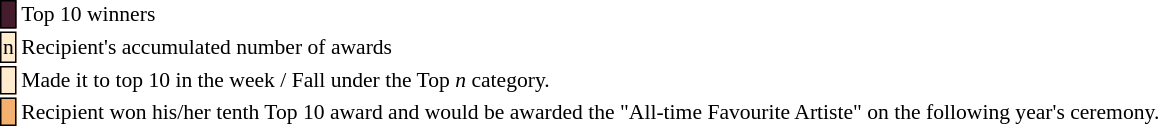<table class="toccolours" style="font-size: 90%; white-space: nowrap;">
<tr>
<td style="background:#451c2e; border:1px solid black; text-align:center;"><strong></strong></td>
<td>Top 10 winners</td>
</tr>
<tr>
<td style="background:#FFEBCD; border:1px solid black; text-align:center;">n</td>
<td>Recipient's accumulated number of awards</td>
</tr>
<tr>
<td style="background:#FFEBCD; border:1px solid black; text-align:center;"></td>
<td>Made it to top 10 in the week / Fall under the Top <em>n</em> category.</td>
</tr>
<tr>
<td style="background:#f3b06e; border:1px solid black; text-align:center;"></td>
<td>Recipient won his/her tenth Top 10 award and would be awarded the "All-time Favourite Artiste" on the following year's ceremony.</td>
</tr>
<tr>
</tr>
</table>
